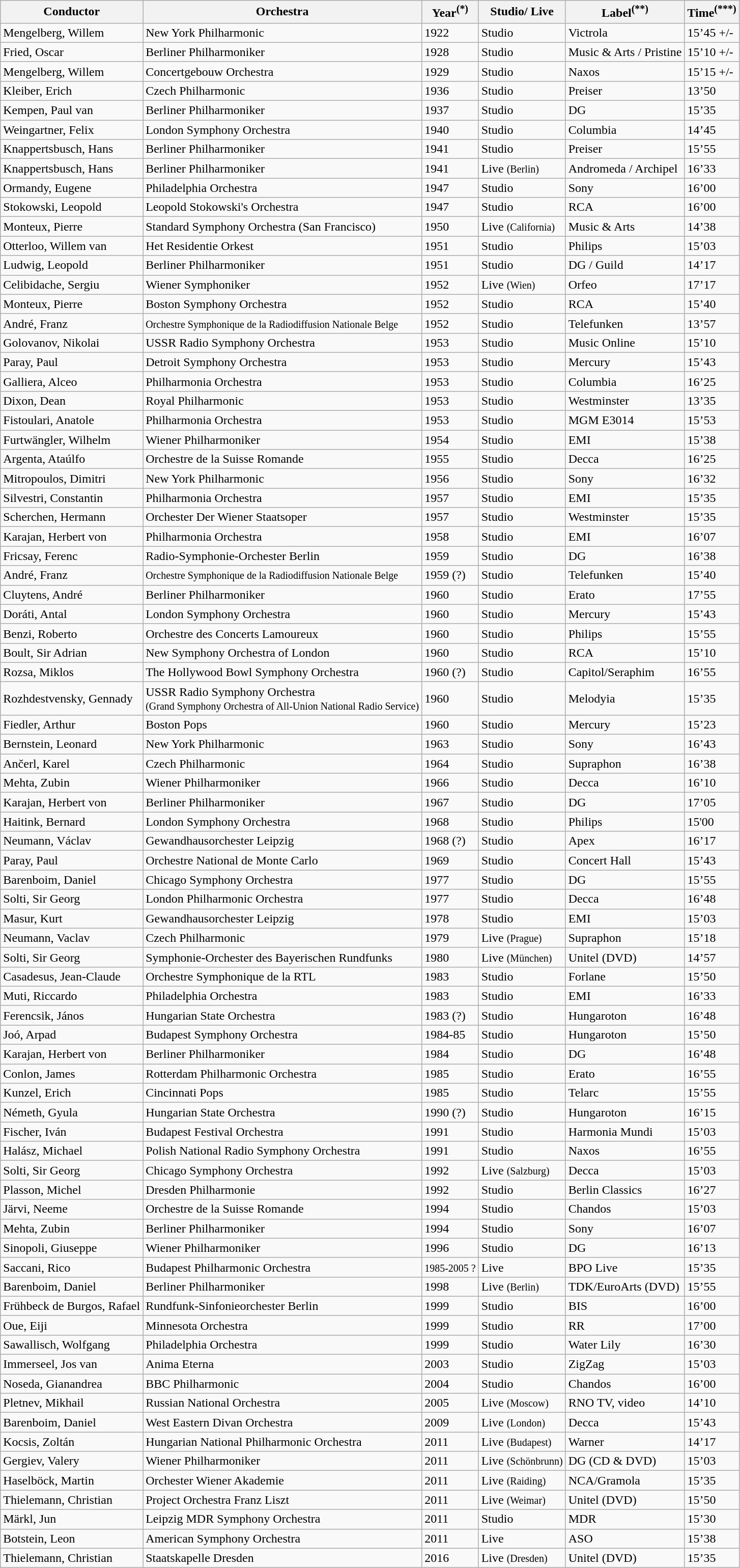<table class="wikitable sortable">
<tr>
<th>Conductor</th>
<th>Orchestra</th>
<th>Year<sup>(*)</sup></th>
<th class="unsortable">Studio/ Live</th>
<th class="unsortable">Label<sup>(**)</sup></th>
<th>Time<sup>(***)</sup></th>
</tr>
<tr>
<td>Mengelberg, Willem</td>
<td>New York Philharmonic</td>
<td>1922</td>
<td>Studio</td>
<td>Victrola</td>
<td>15’45 +/-</td>
</tr>
<tr>
<td>Fried, Oscar</td>
<td>Berliner Philharmoniker</td>
<td>1928</td>
<td>Studio</td>
<td>Music & Arts / Pristine</td>
<td>15’10 +/-</td>
</tr>
<tr>
<td>Mengelberg, Willem</td>
<td>Concertgebouw Orchestra</td>
<td>1929</td>
<td>Studio</td>
<td>Naxos</td>
<td>15’15 +/-</td>
</tr>
<tr>
<td>Kleiber, Erich</td>
<td>Czech Philharmonic</td>
<td>1936</td>
<td>Studio</td>
<td>Preiser</td>
<td>13’50</td>
</tr>
<tr>
<td>Kempen, Paul van</td>
<td>Berliner Philharmoniker</td>
<td>1937</td>
<td>Studio</td>
<td>DG</td>
<td>15’35</td>
</tr>
<tr>
<td>Weingartner, Felix</td>
<td>London Symphony Orchestra</td>
<td>1940</td>
<td>Studio</td>
<td>Columbia</td>
<td>14’45</td>
</tr>
<tr>
<td>Knappertsbusch, Hans</td>
<td>Berliner Philharmoniker</td>
<td>1941</td>
<td>Studio</td>
<td>Preiser</td>
<td>15’55</td>
</tr>
<tr>
<td>Knappertsbusch, Hans</td>
<td>Berliner Philharmoniker</td>
<td>1941</td>
<td>Live <small>(Berlin)</small></td>
<td>Andromeda / Archipel</td>
<td>16’33</td>
</tr>
<tr>
<td>Ormandy, Eugene</td>
<td>Philadelphia Orchestra</td>
<td>1947</td>
<td>Studio</td>
<td>Sony</td>
<td>16’00</td>
</tr>
<tr>
<td>Stokowski, Leopold</td>
<td>Leopold Stokowski's Orchestra</td>
<td>1947</td>
<td>Studio</td>
<td>RCA</td>
<td>16’00</td>
</tr>
<tr>
<td>Monteux, Pierre</td>
<td>Standard Symphony Orchestra (San Francisco)</td>
<td>1950</td>
<td>Live <small>(California)</small></td>
<td>Music & Arts</td>
<td>14’38</td>
</tr>
<tr>
<td>Otterloo, Willem van</td>
<td>Het Residentie Orkest</td>
<td>1951</td>
<td>Studio</td>
<td>Philips</td>
<td>15’03</td>
</tr>
<tr>
<td>Ludwig, Leopold</td>
<td>Berliner Philharmoniker</td>
<td>1951</td>
<td>Studio</td>
<td>DG / Guild</td>
<td>14’17</td>
</tr>
<tr>
<td>Celibidache, Sergiu</td>
<td>Wiener Symphoniker</td>
<td>1952</td>
<td>Live <small>(Wien)</small></td>
<td>Orfeo</td>
<td>17’17</td>
</tr>
<tr>
<td>Monteux, Pierre</td>
<td>Boston Symphony Orchestra</td>
<td>1952</td>
<td>Studio</td>
<td>RCA</td>
<td>15’40</td>
</tr>
<tr>
<td>André, Franz</td>
<td><small>Orchestre Symphonique de la Radiodiffusion Nationale Belge</small></td>
<td>1952</td>
<td>Studio</td>
<td>Telefunken</td>
<td>13’57</td>
</tr>
<tr>
<td>Golovanov, Nikolai</td>
<td>USSR Radio Symphony Orchestra</td>
<td>1953</td>
<td>Studio</td>
<td>Music Online</td>
<td>15’10</td>
</tr>
<tr>
<td>Paray, Paul</td>
<td>Detroit Symphony Orchestra</td>
<td>1953</td>
<td>Studio</td>
<td>Mercury</td>
<td>15’43</td>
</tr>
<tr>
<td>Galliera, Alceo</td>
<td>Philharmonia Orchestra</td>
<td>1953</td>
<td>Studio</td>
<td>Columbia</td>
<td>16’25</td>
</tr>
<tr>
<td>Dixon, Dean</td>
<td>Royal Philharmonic</td>
<td>1953</td>
<td>Studio</td>
<td>Westminster</td>
<td>13’35</td>
</tr>
<tr>
<td>Fistoulari, Anatole</td>
<td>Philharmonia Orchestra</td>
<td>1953</td>
<td>Studio</td>
<td>MGM E3014</td>
<td>15’53</td>
</tr>
<tr>
<td>Furtwängler, Wilhelm</td>
<td>Wiener Philharmoniker</td>
<td>1954</td>
<td>Studio</td>
<td>EMI</td>
<td>15’38</td>
</tr>
<tr>
<td>Argenta, Ataúlfo</td>
<td>Orchestre de la Suisse Romande</td>
<td>1955</td>
<td>Studio</td>
<td>Decca</td>
<td>16’25</td>
</tr>
<tr>
<td>Mitropoulos, Dimitri</td>
<td>New York Philharmonic</td>
<td>1956</td>
<td>Studio</td>
<td>Sony</td>
<td>16’32</td>
</tr>
<tr>
<td>Silvestri, Constantin</td>
<td>Philharmonia Orchestra</td>
<td>1957</td>
<td>Studio</td>
<td>EMI</td>
<td>15’35</td>
</tr>
<tr>
<td>Scherchen, Hermann</td>
<td>Orchester Der Wiener Staatsoper</td>
<td>1957</td>
<td>Studio</td>
<td>Westminster</td>
<td>15’35</td>
</tr>
<tr>
<td>Karajan, Herbert von</td>
<td>Philharmonia Orchestra</td>
<td>1958</td>
<td>Studio</td>
<td>EMI</td>
<td>16’07</td>
</tr>
<tr>
<td>Fricsay, Ferenc</td>
<td>Radio-Symphonie-Orchester Berlin</td>
<td>1959</td>
<td>Studio</td>
<td>DG</td>
<td>16’38</td>
</tr>
<tr>
<td>André, Franz</td>
<td><small>Orchestre Symphonique de la Radiodiffusion Nationale Belge</small></td>
<td>1959 (?)</td>
<td>Studio</td>
<td>Telefunken</td>
<td>15’40</td>
</tr>
<tr>
<td>Cluytens, André</td>
<td>Berliner Philharmoniker</td>
<td>1960</td>
<td>Studio</td>
<td>Erato</td>
<td>17’55</td>
</tr>
<tr>
<td>Doráti, Antal</td>
<td>London Symphony Orchestra</td>
<td>1960</td>
<td>Studio</td>
<td>Mercury</td>
<td>15’43</td>
</tr>
<tr>
<td>Benzi, Roberto</td>
<td>Orchestre des Concerts Lamoureux</td>
<td>1960</td>
<td>Studio</td>
<td>Philips</td>
<td>15’55</td>
</tr>
<tr>
<td>Boult, Sir Adrian</td>
<td>New Symphony Orchestra of London</td>
<td>1960</td>
<td>Studio</td>
<td>RCA</td>
<td>15’10</td>
</tr>
<tr>
<td>Rozsa, Miklos</td>
<td>The Hollywood Bowl Symphony Orchestra</td>
<td>1960 (?)</td>
<td>Studio</td>
<td>Capitol/Seraphim</td>
<td>16’55</td>
</tr>
<tr>
<td>Rozhdestvensky, Gennady</td>
<td>USSR Radio Symphony Orchestra<br><small>(Grand Symphony Orchestra of All-Union National Radio Service)</small></td>
<td>1960</td>
<td>Studio</td>
<td>Melodyia</td>
<td>15’35</td>
</tr>
<tr>
<td>Fiedler, Arthur</td>
<td>Boston Pops</td>
<td>1960</td>
<td>Studio</td>
<td>Mercury</td>
<td>15’23</td>
</tr>
<tr>
<td>Bernstein, Leonard</td>
<td>New York Philharmonic</td>
<td>1963</td>
<td>Studio</td>
<td>Sony</td>
<td>16’43</td>
</tr>
<tr>
<td>Ančerl, Karel</td>
<td>Czech Philharmonic</td>
<td>1964</td>
<td>Studio</td>
<td>Supraphon</td>
<td>16’38</td>
</tr>
<tr>
<td>Mehta, Zubin</td>
<td>Wiener Philharmoniker</td>
<td>1966</td>
<td>Studio</td>
<td>Decca</td>
<td>16’10</td>
</tr>
<tr>
<td>Karajan, Herbert von</td>
<td>Berliner Philharmoniker</td>
<td>1967</td>
<td>Studio</td>
<td>DG</td>
<td>17’05</td>
</tr>
<tr>
<td>Haitink, Bernard</td>
<td>London Symphony Orchestra</td>
<td>1968</td>
<td>Studio</td>
<td>Philips</td>
<td>15'00</td>
</tr>
<tr>
<td>Neumann, Václav</td>
<td>Gewandhausorchester Leipzig</td>
<td>1968 (?)</td>
<td>Studio</td>
<td>Apex</td>
<td>16’17</td>
</tr>
<tr>
<td>Paray, Paul</td>
<td>Orchestre National de Monte Carlo</td>
<td>1969</td>
<td>Studio</td>
<td>Concert Hall</td>
<td>15’43</td>
</tr>
<tr>
<td>Barenboim, Daniel</td>
<td>Chicago Symphony Orchestra</td>
<td>1977</td>
<td>Studio</td>
<td>DG</td>
<td>15’55</td>
</tr>
<tr>
<td>Solti, Sir Georg</td>
<td>London Philharmonic Orchestra</td>
<td>1977</td>
<td>Studio</td>
<td>Decca</td>
<td>16’48</td>
</tr>
<tr>
<td>Masur, Kurt</td>
<td>Gewandhausorchester Leipzig</td>
<td>1978</td>
<td>Studio</td>
<td>EMI</td>
<td>15’03</td>
</tr>
<tr>
<td>Neumann, Vaclav</td>
<td>Czech Philharmonic</td>
<td>1979</td>
<td>Live <small>(Prague)</small></td>
<td>Supraphon</td>
<td>15’18</td>
</tr>
<tr>
<td>Solti, Sir Georg</td>
<td>Symphonie-Orchester des Bayerischen Rundfunks</td>
<td>1980</td>
<td>Live <small>(München)</small></td>
<td>Unitel (DVD)</td>
<td>14’57</td>
</tr>
<tr>
<td>Casadesus, Jean-Claude</td>
<td>Orchestre Symphonique de la RTL</td>
<td>1983</td>
<td>Studio</td>
<td>Forlane</td>
<td>15’50</td>
</tr>
<tr>
<td>Muti, Riccardo</td>
<td>Philadelphia Orchestra</td>
<td>1983</td>
<td>Studio</td>
<td>EMI</td>
<td>16’33</td>
</tr>
<tr>
<td>Ferencsik, János</td>
<td>Hungarian State Orchestra</td>
<td>1983 (?)</td>
<td>Studio</td>
<td>Hungaroton</td>
<td>16’48</td>
</tr>
<tr>
<td>Joó, Arpad</td>
<td>Budapest Symphony Orchestra</td>
<td>1984-85</td>
<td>Studio</td>
<td>Hungaroton</td>
<td>15’50</td>
</tr>
<tr>
<td>Karajan, Herbert von</td>
<td>Berliner Philharmoniker</td>
<td>1984</td>
<td>Studio</td>
<td>DG</td>
<td>16’48</td>
</tr>
<tr>
<td>Conlon, James</td>
<td>Rotterdam Philharmonic Orchestra</td>
<td>1985</td>
<td>Studio</td>
<td>Erato</td>
<td>16’55</td>
</tr>
<tr>
<td>Kunzel, Erich</td>
<td>Cincinnati Pops</td>
<td>1985</td>
<td>Studio</td>
<td>Telarc</td>
<td>15’55</td>
</tr>
<tr>
<td>Németh, Gyula</td>
<td>Hungarian State Orchestra</td>
<td>1990 (?)</td>
<td>Studio</td>
<td>Hungaroton</td>
<td>16’15</td>
</tr>
<tr>
<td>Fischer, Iván</td>
<td>Budapest Festival Orchestra</td>
<td>1991</td>
<td>Studio</td>
<td>Harmonia Mundi</td>
<td>15’03</td>
</tr>
<tr>
<td>Halász, Michael</td>
<td>Polish National Radio Symphony Orchestra</td>
<td>1991</td>
<td>Studio</td>
<td>Naxos</td>
<td>16’55</td>
</tr>
<tr>
<td>Solti, Sir Georg</td>
<td>Chicago Symphony Orchestra</td>
<td>1992</td>
<td>Live <small>(Salzburg)</small></td>
<td>Decca</td>
<td>15’03</td>
</tr>
<tr>
<td>Plasson, Michel</td>
<td>Dresden Philharmonie</td>
<td>1992</td>
<td>Studio</td>
<td>Berlin Classics</td>
<td>16’27</td>
</tr>
<tr>
<td>Järvi, Neeme</td>
<td>Orchestre de la Suisse Romande</td>
<td>1994</td>
<td>Studio</td>
<td>Chandos</td>
<td>15’03</td>
</tr>
<tr>
<td>Mehta, Zubin</td>
<td>Berliner Philharmoniker</td>
<td>1994</td>
<td>Studio</td>
<td>Sony</td>
<td>16’07</td>
</tr>
<tr>
<td>Sinopoli, Giuseppe</td>
<td>Wiener Philharmoniker</td>
<td>1996</td>
<td>Studio</td>
<td>DG</td>
<td>16’13</td>
</tr>
<tr>
<td>Saccani, Rico</td>
<td>Budapest Philharmonic Orchestra</td>
<td><small>1985-2005 ?</small></td>
<td>Live</td>
<td>BPO Live</td>
<td>15’35</td>
</tr>
<tr>
<td>Barenboim, Daniel</td>
<td>Berliner Philharmoniker</td>
<td>1998</td>
<td>Live <small>(Berlin)</small></td>
<td>TDK/EuroArts (DVD)</td>
<td>15’55</td>
</tr>
<tr>
<td>Frühbeck de Burgos, Rafael</td>
<td>Rundfunk-Sinfonieorchester Berlin</td>
<td>1999</td>
<td>Studio</td>
<td>BIS</td>
<td>16’00</td>
</tr>
<tr>
<td>Oue, Eiji</td>
<td>Minnesota Orchestra</td>
<td>1999</td>
<td>Studio</td>
<td>RR</td>
<td>17’00</td>
</tr>
<tr>
<td>Sawallisch, Wolfgang</td>
<td>Philadelphia Orchestra</td>
<td>1999</td>
<td>Studio</td>
<td>Water Lily</td>
<td>16’30</td>
</tr>
<tr>
<td>Immerseel, Jos van</td>
<td>Anima Eterna</td>
<td>2003</td>
<td>Studio</td>
<td>ZigZag</td>
<td>15’03</td>
</tr>
<tr>
<td>Noseda, Gianandrea</td>
<td>BBC Philharmonic</td>
<td>2004</td>
<td>Studio</td>
<td>Chandos</td>
<td>16’00</td>
</tr>
<tr>
<td>Pletnev, Mikhail</td>
<td>Russian National Orchestra</td>
<td>2005</td>
<td>Live <small>(Moscow)</small></td>
<td>RNO TV, video</td>
<td>14’10</td>
</tr>
<tr>
<td>Barenboim, Daniel</td>
<td>West Eastern Divan Orchestra</td>
<td>2009</td>
<td>Live <small>(London)</small></td>
<td>Decca</td>
<td>15’43</td>
</tr>
<tr>
<td>Kocsis, Zoltán</td>
<td>Hungarian National Philharmonic Orchestra</td>
<td>2011</td>
<td>Live <small>(Budapest)</small></td>
<td>Warner</td>
<td>14’17</td>
</tr>
<tr>
<td>Gergiev, Valery</td>
<td>Wiener Philharmoniker</td>
<td>2011</td>
<td>Live <small>(Schönbrunn)</small></td>
<td>DG (CD & DVD)</td>
<td>15’03</td>
</tr>
<tr>
<td>Haselböck, Martin</td>
<td>Orchester Wiener Akademie</td>
<td>2011</td>
<td>Live <small>(Raiding)</small></td>
<td>NCA/Gramola</td>
<td>15’35</td>
</tr>
<tr>
<td>Thielemann, Christian</td>
<td>Project Orchestra Franz Liszt</td>
<td>2011</td>
<td>Live <small>(Weimar)</small></td>
<td>Unitel (DVD)</td>
<td>15’50</td>
</tr>
<tr>
<td>Märkl, Jun</td>
<td>Leipzig MDR Symphony Orchestra</td>
<td>2011</td>
<td>Studio</td>
<td>MDR</td>
<td>15’30</td>
</tr>
<tr>
<td>Botstein, Leon</td>
<td>American Symphony Orchestra</td>
<td>2011</td>
<td>Live</td>
<td>ASO</td>
<td>15’38</td>
</tr>
<tr>
<td>Thielemann, Christian</td>
<td>Staatskapelle Dresden</td>
<td>2016</td>
<td>Live <small>(Dresden)</small></td>
<td>Unitel (DVD)</td>
<td>15’35</td>
</tr>
</table>
